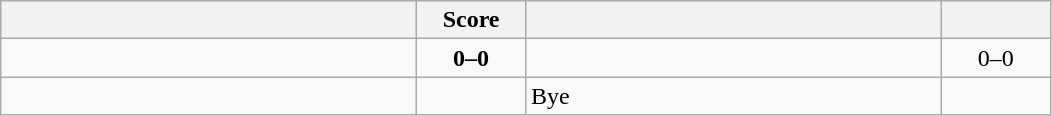<table class="wikitable" style="text-align: center; ">
<tr>
<th align="right" width="270"></th>
<th width="65">Score</th>
<th align="left" width="270"></th>
<th width="65"></th>
</tr>
<tr>
<td align="left"></td>
<td><strong>0–0</strong></td>
<td align="left"></td>
<td>0–0 <strong></strong></td>
</tr>
<tr>
<td align="left"><strong></strong></td>
<td></td>
<td align="left">Bye</td>
<td></td>
</tr>
</table>
